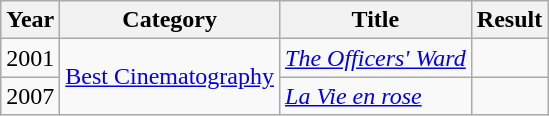<table class="wikitable">
<tr>
<th>Year</th>
<th>Category</th>
<th>Title</th>
<th>Result</th>
</tr>
<tr>
<td>2001</td>
<td rowspan=2><a href='#'>Best Cinematography</a></td>
<td><em><a href='#'>The Officers' Ward</a></em></td>
<td></td>
</tr>
<tr>
<td>2007</td>
<td><em><a href='#'>La Vie en rose</a></em></td>
<td></td>
</tr>
</table>
